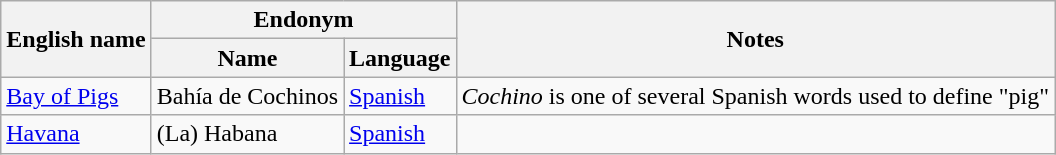<table class="wikitable sortable mw-collapsible">
<tr>
<th rowspan="2">English name</th>
<th colspan="2">Endonym</th>
<th rowspan="2">Notes</th>
</tr>
<tr>
<th>Name</th>
<th>Language</th>
</tr>
<tr>
<td><a href='#'>Bay of Pigs</a></td>
<td>Bahía de Cochinos</td>
<td><a href='#'>Spanish</a></td>
<td><em>Cochino</em> is one of several Spanish words used to define "pig"</td>
</tr>
<tr>
<td><a href='#'>Havana</a></td>
<td>(La) Habana</td>
<td><a href='#'>Spanish</a></td>
<td></td>
</tr>
</table>
